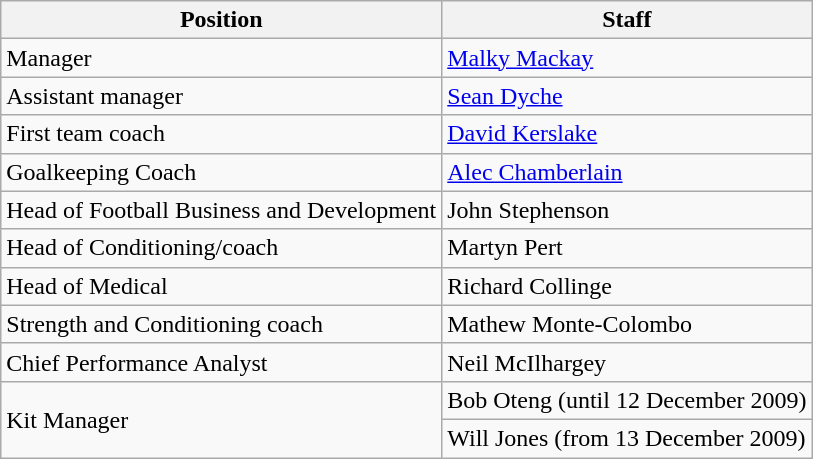<table class="wikitable">
<tr>
<th>Position</th>
<th>Staff</th>
</tr>
<tr>
<td>Manager</td>
<td><a href='#'>Malky Mackay</a></td>
</tr>
<tr>
<td>Assistant manager</td>
<td><a href='#'>Sean Dyche</a></td>
</tr>
<tr>
<td>First team coach</td>
<td><a href='#'>David Kerslake</a></td>
</tr>
<tr>
<td>Goalkeeping Coach</td>
<td><a href='#'>Alec Chamberlain</a></td>
</tr>
<tr>
<td>Head of Football Business and Development</td>
<td>John Stephenson</td>
</tr>
<tr>
<td>Head of Conditioning/coach</td>
<td>Martyn Pert</td>
</tr>
<tr>
<td>Head of Medical</td>
<td>Richard Collinge</td>
</tr>
<tr>
<td>Strength and Conditioning coach</td>
<td>Mathew Monte-Colombo</td>
</tr>
<tr>
<td>Chief Performance Analyst</td>
<td>Neil McIlhargey</td>
</tr>
<tr>
<td rowspan="2">Kit Manager</td>
<td>Bob Oteng (until 12 December 2009)</td>
</tr>
<tr>
<td>Will Jones (from 13 December 2009)</td>
</tr>
</table>
